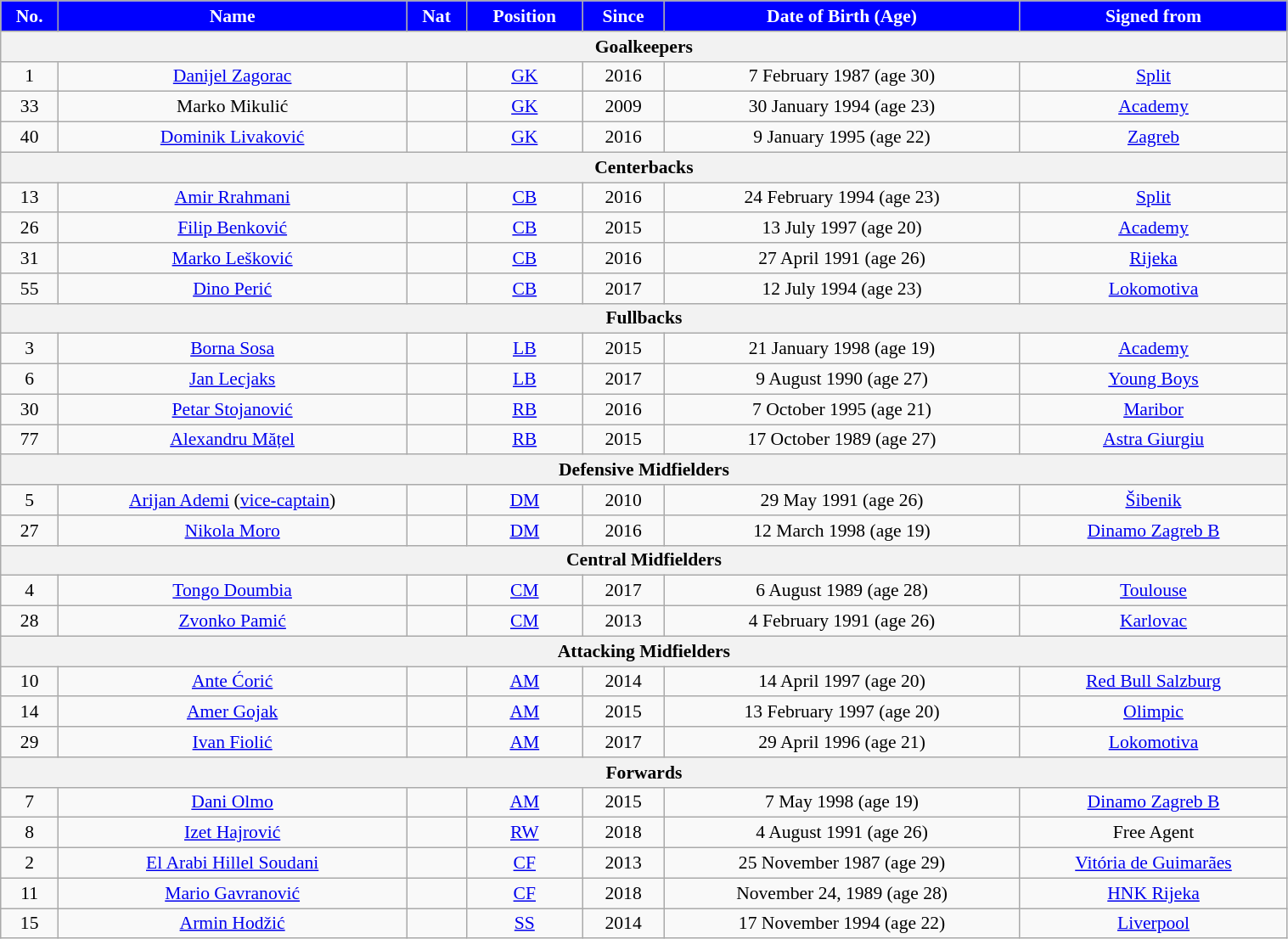<table class="wikitable" style="text-align:center; font-size:90%; width:80%">
<tr>
<th style="background:#0000ff; color:white; text-align:center;">No.</th>
<th style="background:#0000ff; color:white; text-align:center;">Name</th>
<th style="background:#0000ff; color:white; text-align:center;">Nat</th>
<th style="background:#0000ff; color:white; text-align:center;">Position</th>
<th style="background:#0000ff; color:white; text-align:center;">Since</th>
<th style="background:#0000ff; color:white; text-align:center;">Date of Birth (Age)</th>
<th style="background:#0000ff; color:white; text-align:center;">Signed from</th>
</tr>
<tr>
<th colspan="7">Goalkeepers</th>
</tr>
<tr>
<td>1</td>
<td><a href='#'>Danijel Zagorac</a></td>
<td></td>
<td><a href='#'>GK</a></td>
<td>2016</td>
<td>7 February 1987 (age 30)</td>
<td> <a href='#'>Split</a></td>
</tr>
<tr>
<td>33</td>
<td>Marko Mikulić</td>
<td></td>
<td><a href='#'>GK</a></td>
<td>2009</td>
<td>30 January 1994 (age 23)</td>
<td> <a href='#'>Academy</a></td>
</tr>
<tr>
<td>40</td>
<td><a href='#'>Dominik Livaković</a></td>
<td></td>
<td><a href='#'>GK</a></td>
<td>2016</td>
<td>9 January 1995 (age 22)</td>
<td> <a href='#'>Zagreb</a></td>
</tr>
<tr>
<th colspan="7">Centerbacks</th>
</tr>
<tr>
<td>13</td>
<td><a href='#'>Amir Rrahmani</a></td>
<td></td>
<td><a href='#'>CB</a></td>
<td>2016</td>
<td>24 February 1994 (age 23)</td>
<td> <a href='#'>Split</a></td>
</tr>
<tr>
<td>26</td>
<td><a href='#'>Filip Benković</a></td>
<td></td>
<td><a href='#'>CB</a></td>
<td>2015</td>
<td>13 July 1997 (age 20)</td>
<td> <a href='#'>Academy</a></td>
</tr>
<tr>
<td>31</td>
<td><a href='#'>Marko Lešković</a></td>
<td></td>
<td><a href='#'>CB</a></td>
<td>2016</td>
<td>27 April 1991 (age 26)</td>
<td> <a href='#'>Rijeka</a></td>
</tr>
<tr>
<td>55</td>
<td><a href='#'>Dino Perić</a></td>
<td></td>
<td><a href='#'>CB</a></td>
<td>2017</td>
<td>12 July 1994 (age 23)</td>
<td> <a href='#'>Lokomotiva</a></td>
</tr>
<tr>
<th colspan="7">Fullbacks</th>
</tr>
<tr>
<td>3</td>
<td><a href='#'>Borna Sosa</a></td>
<td></td>
<td><a href='#'>LB</a></td>
<td>2015</td>
<td>21 January 1998 (age 19)</td>
<td> <a href='#'>Academy</a></td>
</tr>
<tr>
<td>6</td>
<td><a href='#'>Jan Lecjaks</a></td>
<td></td>
<td><a href='#'>LB</a></td>
<td>2017</td>
<td>9 August 1990 (age 27)</td>
<td> <a href='#'>Young Boys</a></td>
</tr>
<tr>
<td>30</td>
<td><a href='#'>Petar Stojanović</a></td>
<td></td>
<td><a href='#'>RB</a></td>
<td>2016</td>
<td>7 October 1995 (age 21)</td>
<td> <a href='#'>Maribor</a></td>
</tr>
<tr>
<td>77</td>
<td><a href='#'>Alexandru Mățel</a></td>
<td></td>
<td><a href='#'>RB</a></td>
<td>2015</td>
<td>17 October 1989 (age 27)</td>
<td> <a href='#'>Astra Giurgiu</a></td>
</tr>
<tr>
<th colspan="7">Defensive Midfielders</th>
</tr>
<tr>
<td>5</td>
<td><a href='#'>Arijan Ademi</a> (<a href='#'>vice-captain</a>)</td>
<td></td>
<td><a href='#'>DM</a></td>
<td>2010</td>
<td>29 May 1991 (age 26)</td>
<td> <a href='#'>Šibenik</a></td>
</tr>
<tr>
<td>27</td>
<td><a href='#'>Nikola Moro</a></td>
<td></td>
<td><a href='#'>DM</a></td>
<td>2016</td>
<td>12 March 1998 (age 19)</td>
<td> <a href='#'>Dinamo Zagreb B</a></td>
</tr>
<tr>
<th colspan="7">Central Midfielders</th>
</tr>
<tr>
<td>4</td>
<td><a href='#'>Tongo Doumbia</a></td>
<td></td>
<td><a href='#'>CM</a></td>
<td>2017</td>
<td>6 August 1989 (age 28)</td>
<td> <a href='#'>Toulouse</a></td>
</tr>
<tr>
<td>28</td>
<td><a href='#'>Zvonko Pamić</a></td>
<td></td>
<td><a href='#'>CM</a></td>
<td>2013</td>
<td>4 February 1991 (age 26)</td>
<td> <a href='#'>Karlovac</a></td>
</tr>
<tr>
<th colspan="7">Attacking Midfielders</th>
</tr>
<tr>
<td>10</td>
<td><a href='#'>Ante Ćorić</a></td>
<td></td>
<td><a href='#'>AM</a></td>
<td>2014</td>
<td>14 April 1997 (age 20)</td>
<td> <a href='#'>Red Bull Salzburg</a></td>
</tr>
<tr>
<td>14</td>
<td><a href='#'>Amer Gojak</a></td>
<td></td>
<td><a href='#'>AM</a></td>
<td>2015</td>
<td>13 February 1997 (age 20)</td>
<td> <a href='#'>Olimpic</a></td>
</tr>
<tr>
<td>29</td>
<td><a href='#'>Ivan Fiolić</a></td>
<td></td>
<td><a href='#'>AM</a></td>
<td>2017</td>
<td>29 April 1996 (age 21)</td>
<td> <a href='#'>Lokomotiva</a></td>
</tr>
<tr>
<th colspan="7">Forwards</th>
</tr>
<tr>
<td>7</td>
<td><a href='#'>Dani Olmo</a></td>
<td></td>
<td><a href='#'>AM</a></td>
<td>2015</td>
<td>7 May 1998 (age 19)</td>
<td> <a href='#'>Dinamo Zagreb B</a></td>
</tr>
<tr>
<td>8</td>
<td><a href='#'>Izet Hajrović</a></td>
<td></td>
<td><a href='#'>RW</a></td>
<td>2018</td>
<td>4 August 1991 (age 26)</td>
<td>Free Agent</td>
</tr>
<tr>
<td>2</td>
<td><a href='#'>El Arabi Hillel Soudani</a></td>
<td></td>
<td><a href='#'>CF</a></td>
<td>2013</td>
<td>25 November 1987 (age 29)</td>
<td> <a href='#'>Vitória de Guimarães</a></td>
</tr>
<tr>
<td>11</td>
<td><a href='#'>Mario Gavranović</a></td>
<td></td>
<td><a href='#'>CF</a></td>
<td>2018</td>
<td>November 24, 1989 (age 28)</td>
<td> <a href='#'>HNK Rijeka</a></td>
</tr>
<tr>
<td>15</td>
<td><a href='#'>Armin Hodžić</a></td>
<td></td>
<td><a href='#'>SS</a></td>
<td>2014</td>
<td>17 November 1994 (age 22)</td>
<td> <a href='#'>Liverpool</a></td>
</tr>
</table>
